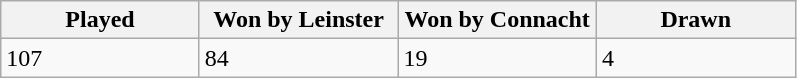<table class="wikitable sortable">
<tr>
<th width="125">Played</th>
<th width="125">Won by Leinster</th>
<th width="125">Won by Connacht</th>
<th width="125">Drawn</th>
</tr>
<tr>
<td>107</td>
<td>84</td>
<td>19</td>
<td>4</td>
</tr>
</table>
